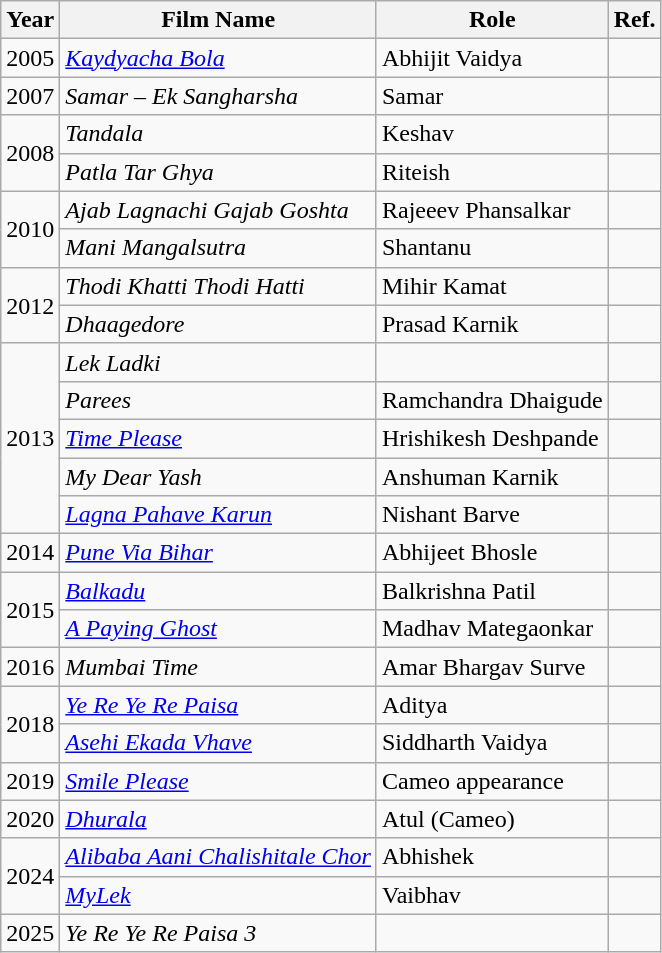<table class="wikitable sortable">
<tr>
<th>Year</th>
<th>Film Name</th>
<th>Role</th>
<th>Ref.</th>
</tr>
<tr>
<td>2005</td>
<td><em><a href='#'>Kaydyacha Bola</a></em></td>
<td>Abhijit Vaidya</td>
<td></td>
</tr>
<tr>
<td>2007</td>
<td><em>Samar – Ek Sangharsha</em></td>
<td>Samar</td>
<td></td>
</tr>
<tr>
<td rowspan="2">2008</td>
<td><em>Tandala</em></td>
<td>Keshav</td>
<td></td>
</tr>
<tr>
<td><em>Patla Tar Ghya</em></td>
<td>Riteish</td>
<td></td>
</tr>
<tr>
<td rowspan="2">2010</td>
<td><em>Ajab Lagnachi Gajab Goshta</em></td>
<td>Rajeeev Phansalkar</td>
<td></td>
</tr>
<tr>
<td><em>Mani Mangalsutra</em></td>
<td>Shantanu</td>
<td style="text-align:center;"></td>
</tr>
<tr>
<td rowspan="2">2012</td>
<td><em>Thodi Khatti Thodi Hatti</em></td>
<td>Mihir Kamat</td>
<td></td>
</tr>
<tr>
<td><em>Dhaagedore</em></td>
<td>Prasad Karnik</td>
<td style="text-align:center;"></td>
</tr>
<tr>
<td rowspan="5">2013</td>
<td><em>Lek Ladki</em></td>
<td></td>
<td></td>
</tr>
<tr>
<td><em>Parees</em></td>
<td>Ramchandra Dhaigude</td>
<td></td>
</tr>
<tr>
<td><em><a href='#'>Time Please</a></em></td>
<td>Hrishikesh Deshpande</td>
<td style="text-align:center;"></td>
</tr>
<tr>
<td><em>My Dear Yash</em></td>
<td>Anshuman Karnik</td>
<td></td>
</tr>
<tr>
<td><em><a href='#'>Lagna Pahave Karun</a></em></td>
<td>Nishant Barve</td>
<td style="text-align:center;"></td>
</tr>
<tr>
<td>2014</td>
<td><em><a href='#'>Pune Via Bihar</a></em></td>
<td>Abhijeet Bhosle</td>
<td style="text-align:center;"></td>
</tr>
<tr>
<td rowspan="2">2015</td>
<td><em><a href='#'>Balkadu</a></em></td>
<td>Balkrishna Patil</td>
<td style="text-align:center;"></td>
</tr>
<tr>
<td><em><a href='#'>A Paying Ghost</a></em></td>
<td>Madhav Mategaonkar</td>
<td style="text-align:center;"></td>
</tr>
<tr>
<td>2016</td>
<td><em>Mumbai Time</em></td>
<td>Amar Bhargav Surve</td>
<td style="text-align:center;"></td>
</tr>
<tr>
<td rowspan="2">2018</td>
<td><em><a href='#'>Ye Re Ye Re Paisa</a></em></td>
<td>Aditya</td>
<td></td>
</tr>
<tr>
<td><em><a href='#'>Asehi Ekada Vhave</a></em></td>
<td>Siddharth Vaidya</td>
<td></td>
</tr>
<tr>
<td>2019</td>
<td><em><a href='#'>Smile Please</a></em></td>
<td>Cameo appearance</td>
<td></td>
</tr>
<tr>
<td>2020</td>
<td><em><a href='#'>Dhurala</a></em></td>
<td>Atul (Cameo)</td>
<td></td>
</tr>
<tr>
<td rowspan="2">2024</td>
<td><a href='#'><em>Alibaba Aani Chalishitale Chor</em></a></td>
<td>Abhishek</td>
<td></td>
</tr>
<tr>
<td><em><a href='#'>MyLek</a></em></td>
<td>Vaibhav</td>
<td></td>
</tr>
<tr>
<td>2025</td>
<td><em>Ye Re Ye Re Paisa 3</em></td>
<td></td>
<td></td>
</tr>
</table>
